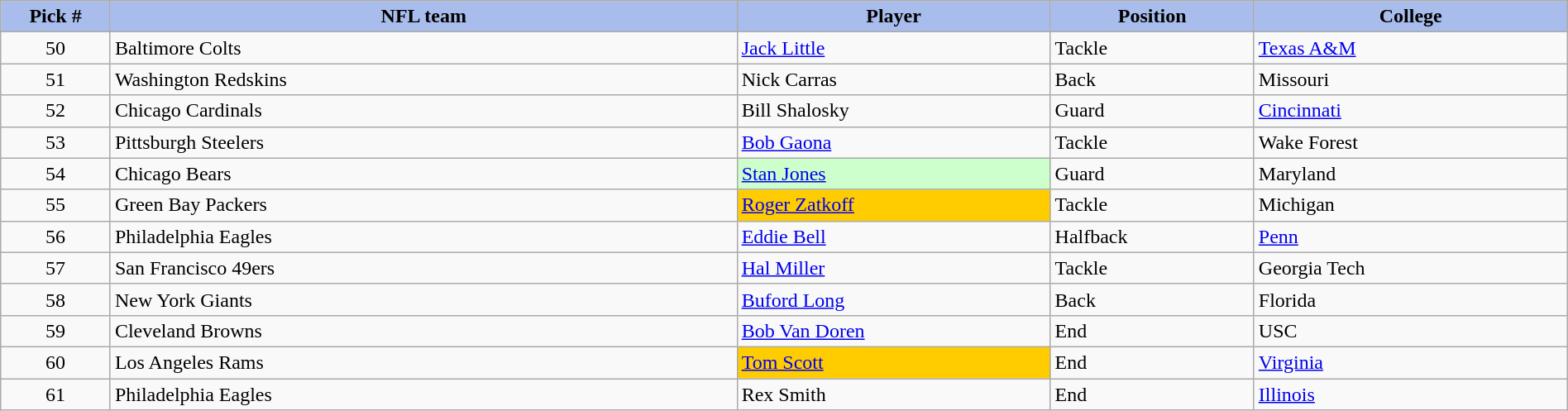<table class="wikitable sortable sortable" style="width: 100%">
<tr>
<th style="background:#a8bdec; width:7%;">Pick #</th>
<th style="width:40%; background:#a8bdec;">NFL team</th>
<th style="width:20%; background:#a8bdec;">Player</th>
<th style="width:13%; background:#a8bdec;">Position</th>
<th style="background:#A8BDEC;">College</th>
</tr>
<tr>
<td align=center>50</td>
<td>Baltimore Colts</td>
<td><a href='#'>Jack Little</a></td>
<td>Tackle</td>
<td><a href='#'>Texas A&M</a></td>
</tr>
<tr>
<td align=center>51</td>
<td>Washington Redskins</td>
<td>Nick Carras</td>
<td>Back</td>
<td>Missouri</td>
</tr>
<tr>
<td align=center>52</td>
<td>Chicago Cardinals</td>
<td>Bill Shalosky</td>
<td>Guard</td>
<td><a href='#'>Cincinnati</a></td>
</tr>
<tr>
<td align=center>53</td>
<td>Pittsburgh Steelers</td>
<td><a href='#'>Bob Gaona</a></td>
<td>Tackle</td>
<td>Wake Forest</td>
</tr>
<tr>
<td align=center>54</td>
<td>Chicago Bears</td>
<td style="background:#cfc;"><a href='#'>Stan Jones</a></td>
<td>Guard</td>
<td>Maryland</td>
</tr>
<tr>
<td align=center>55</td>
<td>Green Bay Packers</td>
<td bgcolor="#FFCC00"><a href='#'>Roger Zatkoff</a></td>
<td>Tackle</td>
<td>Michigan</td>
</tr>
<tr>
<td align=center>56</td>
<td>Philadelphia Eagles</td>
<td><a href='#'>Eddie Bell</a></td>
<td>Halfback</td>
<td><a href='#'>Penn</a></td>
</tr>
<tr>
<td align=center>57</td>
<td>San Francisco 49ers</td>
<td><a href='#'>Hal Miller</a></td>
<td>Tackle</td>
<td>Georgia Tech</td>
</tr>
<tr>
<td align=center>58</td>
<td>New York Giants</td>
<td><a href='#'>Buford Long</a></td>
<td>Back</td>
<td>Florida</td>
</tr>
<tr>
<td align=center>59</td>
<td>Cleveland Browns</td>
<td><a href='#'>Bob Van Doren</a></td>
<td>End</td>
<td>USC</td>
</tr>
<tr>
<td align=center>60</td>
<td>Los Angeles Rams</td>
<td bgcolor="#FFCC00"><a href='#'>Tom Scott</a></td>
<td>End</td>
<td><a href='#'>Virginia</a></td>
</tr>
<tr>
<td align=center>61</td>
<td>Philadelphia Eagles</td>
<td>Rex Smith</td>
<td>End</td>
<td><a href='#'>Illinois</a></td>
</tr>
</table>
